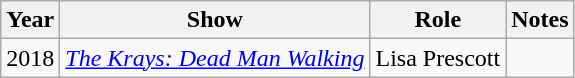<table class="wikitable">
<tr>
<th>Year</th>
<th>Show</th>
<th>Role</th>
<th>Notes</th>
</tr>
<tr>
<td>2018</td>
<td><em><a href='#'>The Krays: Dead Man Walking</a></em></td>
<td>Lisa Prescott</td>
<td></td>
</tr>
</table>
